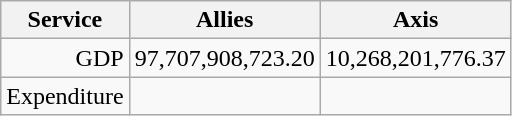<table class="wikitable" style="text-align: right">
<tr>
<th style="text-align: center">Service</th>
<th style="text-align: center">Allies</th>
<th style="text-align: center">Axis</th>
</tr>
<tr>
<td>GDP</td>
<td>97,707,908,723.20</td>
<td>10,268,201,776.37</td>
</tr>
<tr>
<td>Expenditure</td>
<td></td>
<td></td>
</tr>
</table>
